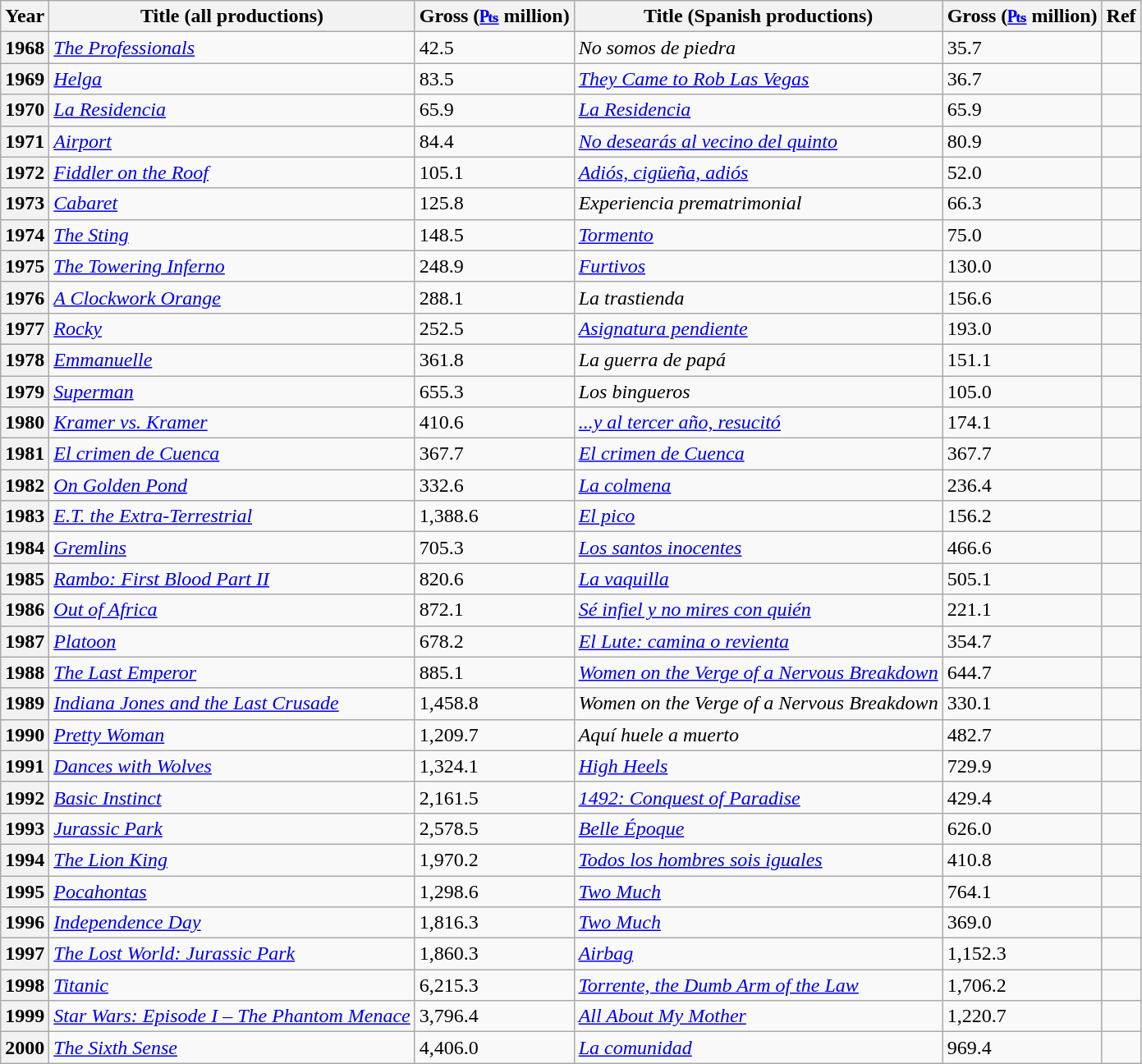<table class="wikitable sortable">
<tr>
<th scope="col">Year</th>
<th scope="col">Title (all productions)</th>
<th scope="col">Gross (<a href='#'>₧</a> million)</th>
<th scope="col">Title (Spanish productions)</th>
<th scope="col">Gross (<a href='#'>₧</a> million)</th>
<th scope="col">Ref</th>
</tr>
<tr>
<th scope="row">1968</th>
<td><em><a href='#'>The Professionals</a></em></td>
<td>42.5</td>
<td><em>No somos de piedra</em></td>
<td>35.7</td>
<td></td>
</tr>
<tr>
<th scope="row">1969</th>
<td><em><a href='#'>Helga</a></em></td>
<td>83.5</td>
<td><em><a href='#'>They Came to Rob Las Vegas</a></em></td>
<td>36.7</td>
<td></td>
</tr>
<tr>
<th scope="row">1970</th>
<td><em><a href='#'>La Residencia</a></em></td>
<td>65.9</td>
<td><em><a href='#'>La Residencia</a></em></td>
<td>65.9</td>
<td></td>
</tr>
<tr>
<th scope="row">1971</th>
<td><em><a href='#'>Airport</a></em></td>
<td>84.4</td>
<td><em><a href='#'>No desearás al vecino del quinto</a></em></td>
<td>80.9</td>
<td></td>
</tr>
<tr>
<th scope="row">1972</th>
<td><a href='#'><em>Fiddler on the Roof</em></a></td>
<td>105.1</td>
<td><em><a href='#'>Adiós, cigüeña, adiós</a></em></td>
<td>52.0</td>
<td></td>
</tr>
<tr>
<th scope="row">1973</th>
<td><em><a href='#'>Cabaret</a></em></td>
<td>125.8</td>
<td><em>Experiencia prematrimonial</em></td>
<td>66.3</td>
<td></td>
</tr>
<tr>
<th scope="row">1974</th>
<td><em><a href='#'>The Sting</a></em></td>
<td>148.5</td>
<td><em><a href='#'>Tormento</a></em></td>
<td>75.0</td>
<td></td>
</tr>
<tr>
<th scope="row">1975</th>
<td><em><a href='#'>The Towering Inferno</a></em></td>
<td>248.9</td>
<td><em><a href='#'>Furtivos</a></em></td>
<td>130.0</td>
<td></td>
</tr>
<tr>
<th scope="row">1976</th>
<td><em><a href='#'>A Clockwork Orange</a></em></td>
<td>288.1</td>
<td><em>La trastienda</em></td>
<td>156.6</td>
<td></td>
</tr>
<tr>
<th scope="row">1977</th>
<td><em><a href='#'>Rocky</a></em></td>
<td>252.5</td>
<td><em><a href='#'>Asignatura pendiente</a></em></td>
<td>193.0</td>
<td></td>
</tr>
<tr>
<th scope="row">1978</th>
<td><em><a href='#'>Emmanuelle</a></em></td>
<td>361.8</td>
<td><em>La guerra de papá</em></td>
<td>151.1</td>
<td></td>
</tr>
<tr>
<th scope="row">1979</th>
<td><em><a href='#'>Superman</a></em></td>
<td>655.3</td>
<td><em>Los bingueros</em></td>
<td>105.0</td>
<td></td>
</tr>
<tr>
<th scope="row">1980</th>
<td><em><a href='#'>Kramer vs. Kramer</a></em></td>
<td>410.6</td>
<td><em><a href='#'>...y al tercer año, resucitó</a></em></td>
<td>174.1</td>
<td></td>
</tr>
<tr>
<th scope="row">1981</th>
<td><em><a href='#'>El crimen de Cuenca</a></em></td>
<td>367.7</td>
<td><em><a href='#'>El crimen de Cuenca</a></em></td>
<td>367.7</td>
<td></td>
</tr>
<tr>
<th scope="row">1982</th>
<td><em><a href='#'>On Golden Pond</a></em></td>
<td>332.6</td>
<td><em><a href='#'>La colmena</a></em></td>
<td>236.4</td>
<td></td>
</tr>
<tr>
<th scope="row">1983</th>
<td><em><a href='#'>E.T. the Extra-Terrestrial</a></em></td>
<td>1,388.6</td>
<td><em><a href='#'>El pico</a></em></td>
<td>156.2</td>
<td></td>
</tr>
<tr>
<th scope="row">1984</th>
<td><em><a href='#'>Gremlins</a></em></td>
<td>705.3</td>
<td><em><a href='#'>Los santos inocentes</a></em></td>
<td>466.6</td>
<td></td>
</tr>
<tr>
<th scope="row">1985</th>
<td><em><a href='#'>Rambo: First Blood Part II</a></em></td>
<td>820.6</td>
<td><em><a href='#'>La vaquilla</a></em></td>
<td>505.1</td>
<td></td>
</tr>
<tr>
<th scope="row">1986</th>
<td><em><a href='#'>Out of Africa</a></em></td>
<td>872.1</td>
<td><em><a href='#'>Sé infiel y no mires con quién</a></em></td>
<td>221.1</td>
<td></td>
</tr>
<tr>
<th scope="row">1987</th>
<td><em><a href='#'>Platoon</a></em></td>
<td>678.2</td>
<td><em><a href='#'>El Lute: camina o revienta</a></em></td>
<td>354.7</td>
<td></td>
</tr>
<tr>
<th scope="row">1988</th>
<td><em><a href='#'>The Last Emperor</a></em></td>
<td>885.1</td>
<td><em><a href='#'>Women on the Verge of a Nervous Breakdown</a></em></td>
<td>644.7</td>
<td></td>
</tr>
<tr>
<th scope="row">1989</th>
<td><em><a href='#'>Indiana Jones and the Last Crusade</a></em></td>
<td>1,458.8</td>
<td><em>Women on the Verge of a Nervous Breakdown</em></td>
<td>330.1</td>
<td></td>
</tr>
<tr>
<th scope="row">1990</th>
<td><em><a href='#'>Pretty Woman</a></em></td>
<td>1,209.7</td>
<td><em>Aquí huele a muerto</em></td>
<td>482.7</td>
<td></td>
</tr>
<tr>
<th scope="row">1991</th>
<td><em><a href='#'>Dances with Wolves</a></em></td>
<td>1,324.1</td>
<td><em><a href='#'>High Heels</a></em></td>
<td>729.9</td>
<td></td>
</tr>
<tr>
<th scope="row">1992</th>
<td><em><a href='#'>Basic Instinct</a></em></td>
<td>2,161.5</td>
<td><em><a href='#'>1492: Conquest of Paradise</a></em></td>
<td>429.4</td>
<td></td>
</tr>
<tr>
<th scope="row">1993</th>
<td><em><a href='#'>Jurassic Park</a></em></td>
<td>2,578.5</td>
<td><em><a href='#'>Belle Époque</a></em></td>
<td>626.0</td>
<td></td>
</tr>
<tr>
<th scope="row">1994</th>
<td><em><a href='#'>The Lion King</a></em></td>
<td>1,970.2</td>
<td><em><a href='#'>Todos los hombres sois iguales</a></em></td>
<td>410.8</td>
<td></td>
</tr>
<tr>
<th scope="row">1995</th>
<td><em><a href='#'>Pocahontas</a></em></td>
<td>1,298.6</td>
<td><em><a href='#'>Two Much</a></em></td>
<td>764.1</td>
<td></td>
</tr>
<tr>
<th scope="row">1996</th>
<td><em><a href='#'>Independence Day</a></em></td>
<td>1,816.3</td>
<td><em><a href='#'>Two Much</a></em></td>
<td>369.0</td>
<td></td>
</tr>
<tr>
<th scope="row">1997</th>
<td><em><a href='#'>The Lost World: Jurassic Park</a></em></td>
<td>1,860.3</td>
<td><em><a href='#'>Airbag</a></em></td>
<td>1,152.3</td>
<td></td>
</tr>
<tr>
<th scope="row">1998</th>
<td><em><a href='#'>Titanic</a></em></td>
<td>6,215.3</td>
<td><em><a href='#'>Torrente, the Dumb Arm of the Law</a></em></td>
<td>1,706.2</td>
<td></td>
</tr>
<tr>
<th scope="row">1999</th>
<td><em><a href='#'>Star Wars: Episode I – The Phantom Menace</a></em></td>
<td>3,796.4</td>
<td><em><a href='#'>All About My Mother</a></em></td>
<td>1,220.7</td>
<td></td>
</tr>
<tr>
<th scope="row">2000</th>
<td><em><a href='#'>The Sixth Sense</a></em></td>
<td>4,406.0</td>
<td><em><a href='#'>La comunidad</a></em></td>
<td>969.4</td>
<td></td>
</tr>
</table>
